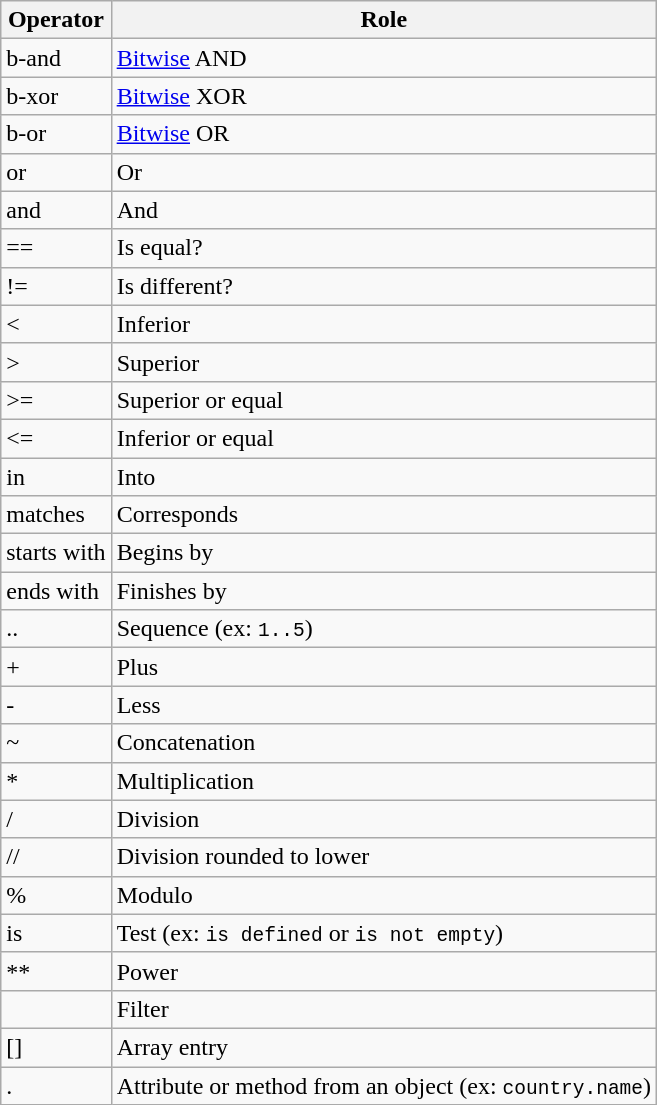<table class="wikitable">
<tr>
<th>Operator</th>
<th>Role</th>
</tr>
<tr>
<td>b-and</td>
<td><a href='#'>Bitwise</a> AND</td>
</tr>
<tr>
<td>b-xor</td>
<td><a href='#'>Bitwise</a> XOR</td>
</tr>
<tr>
<td>b-or</td>
<td><a href='#'>Bitwise</a> OR</td>
</tr>
<tr>
<td>or</td>
<td>Or</td>
</tr>
<tr>
<td>and</td>
<td>And</td>
</tr>
<tr>
<td>==</td>
<td>Is equal?</td>
</tr>
<tr>
<td>!=</td>
<td>Is different?</td>
</tr>
<tr>
<td><</td>
<td>Inferior</td>
</tr>
<tr>
<td>></td>
<td>Superior</td>
</tr>
<tr>
<td>>=</td>
<td>Superior or equal</td>
</tr>
<tr>
<td><=</td>
<td>Inferior or equal</td>
</tr>
<tr>
<td>in</td>
<td>Into</td>
</tr>
<tr>
<td>matches</td>
<td>Corresponds</td>
</tr>
<tr>
<td>starts with</td>
<td>Begins by</td>
</tr>
<tr>
<td>ends with</td>
<td>Finishes by</td>
</tr>
<tr>
<td>..</td>
<td>Sequence (ex: <code>1..5</code>)</td>
</tr>
<tr>
<td>+</td>
<td>Plus</td>
</tr>
<tr>
<td>-</td>
<td>Less</td>
</tr>
<tr>
<td>~</td>
<td>Concatenation</td>
</tr>
<tr>
<td>*</td>
<td>Multiplication</td>
</tr>
<tr>
<td>/</td>
<td>Division</td>
</tr>
<tr>
<td>//</td>
<td>Division rounded to lower</td>
</tr>
<tr>
<td>%</td>
<td>Modulo</td>
</tr>
<tr>
<td>is</td>
<td>Test (ex: <code>is defined</code> or <code>is not empty</code>)</td>
</tr>
<tr>
<td>**</td>
<td>Power</td>
</tr>
<tr>
<td></td>
<td>Filter</td>
</tr>
<tr>
<td>[]</td>
<td>Array entry</td>
</tr>
<tr>
<td>.</td>
<td>Attribute or method from an object (ex: <code>country.name</code>)</td>
</tr>
</table>
